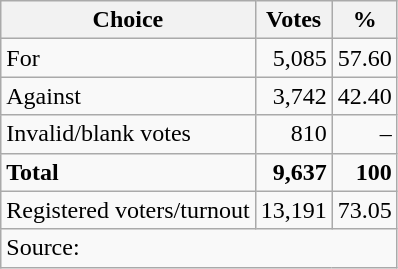<table class=wikitable style=text-align:right>
<tr>
<th>Choice</th>
<th>Votes</th>
<th>%</th>
</tr>
<tr>
<td align=left>For</td>
<td>5,085</td>
<td>57.60</td>
</tr>
<tr>
<td align=left>Against</td>
<td>3,742</td>
<td>42.40</td>
</tr>
<tr>
<td align=left>Invalid/blank votes</td>
<td>810</td>
<td>–</td>
</tr>
<tr>
<td align=left><strong>Total</strong></td>
<td><strong>9,637</strong></td>
<td><strong>100</strong></td>
</tr>
<tr>
<td align=left>Registered voters/turnout</td>
<td>13,191</td>
<td>73.05</td>
</tr>
<tr>
<td colspan=3 align=left>Source: </td>
</tr>
</table>
